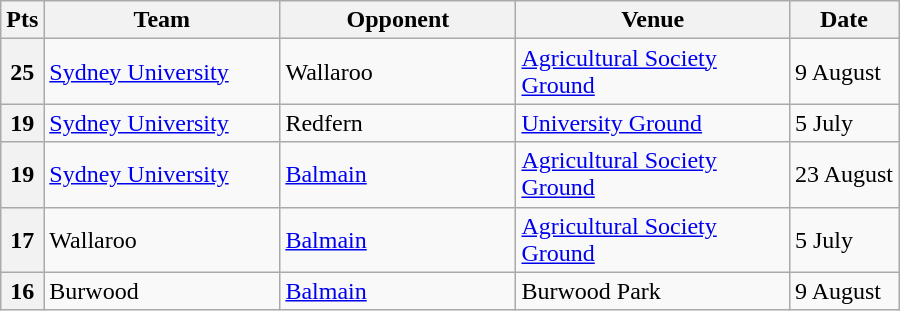<table class="wikitable" style="text-align:left;">
<tr>
<th width="20">Pts</th>
<th width="150">Team</th>
<th width="150">Opponent</th>
<th width="175">Venue</th>
<th width=""50">Date</th>
</tr>
<tr>
<th>25</th>
<td> <a href='#'>Sydney University</a></td>
<td> Wallaroo</td>
<td><a href='#'>Agricultural Society Ground</a></td>
<td>9 August</td>
</tr>
<tr>
<th>19</th>
<td> <a href='#'>Sydney University</a></td>
<td> Redfern</td>
<td><a href='#'>University Ground</a></td>
<td>5 July</td>
</tr>
<tr>
<th>19</th>
<td> <a href='#'>Sydney University</a></td>
<td> <a href='#'>Balmain</a></td>
<td><a href='#'>Agricultural Society Ground</a></td>
<td>23 August</td>
</tr>
<tr>
<th>17</th>
<td> Wallaroo</td>
<td> <a href='#'>Balmain</a></td>
<td><a href='#'>Agricultural Society Ground</a></td>
<td>5 July</td>
</tr>
<tr>
<th>16</th>
<td> Burwood</td>
<td> <a href='#'>Balmain</a></td>
<td>Burwood Park</td>
<td>9 August</td>
</tr>
</table>
